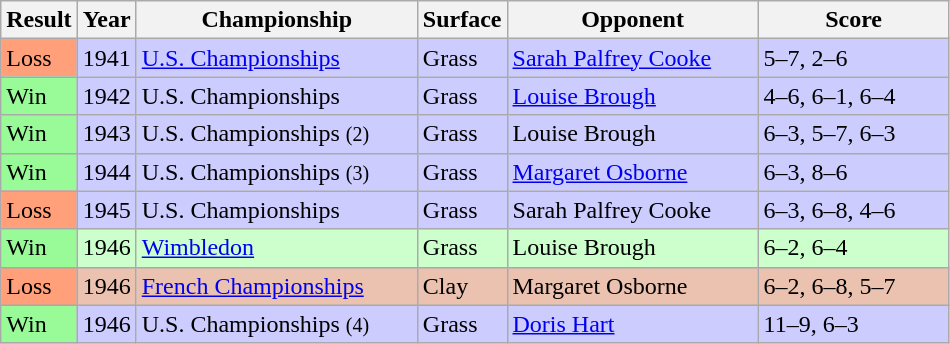<table class="sortable wikitable">
<tr>
<th style="width:40px">Result</th>
<th style="width:30px">Year</th>
<th style="width:180px">Championship</th>
<th style="width:50px">Surface</th>
<th style="width:160px">Opponent</th>
<th style="width:120px" class="unsortable">Score</th>
</tr>
<tr style="background:#ccf;">
<td style="background:#ffa07a;">Loss</td>
<td>1941</td>
<td><a href='#'>U.S. Championships</a></td>
<td>Grass</td>
<td> <a href='#'>Sarah Palfrey Cooke</a></td>
<td>5–7, 2–6</td>
</tr>
<tr style="background:#ccf;">
<td style="background:#98fb98;">Win</td>
<td>1942</td>
<td>U.S. Championships</td>
<td>Grass</td>
<td> <a href='#'>Louise Brough</a></td>
<td>4–6, 6–1, 6–4</td>
</tr>
<tr style="background:#ccf;">
<td style="background:#98fb98;">Win</td>
<td>1943</td>
<td>U.S. Championships <small>(2)</small></td>
<td>Grass</td>
<td> Louise Brough</td>
<td>6–3, 5–7, 6–3</td>
</tr>
<tr style="background:#ccf;">
<td style="background:#98fb98;">Win</td>
<td>1944</td>
<td>U.S. Championships <small>(3)</small></td>
<td>Grass</td>
<td> <a href='#'>Margaret Osborne</a></td>
<td>6–3, 8–6</td>
</tr>
<tr style="background:#ccf;">
<td style="background:#ffa07a;">Loss</td>
<td>1945</td>
<td>U.S. Championships</td>
<td>Grass</td>
<td> Sarah Palfrey Cooke</td>
<td>6–3, 6–8, 4–6</td>
</tr>
<tr style="background:#cfc;">
<td style="background:#98fb98;">Win</td>
<td>1946</td>
<td><a href='#'>Wimbledon</a></td>
<td>Grass</td>
<td> Louise Brough</td>
<td>6–2, 6–4</td>
</tr>
<tr style="background:#ebc2af;">
<td style="background:#ffa07a;">Loss</td>
<td>1946</td>
<td><a href='#'>French Championships</a></td>
<td>Clay</td>
<td> Margaret Osborne</td>
<td>6–2, 6–8, 5–7</td>
</tr>
<tr style="background:#ccf;">
<td style="background:#98fb98;">Win</td>
<td>1946</td>
<td>U.S. Championships <small>(4)</small></td>
<td>Grass</td>
<td> <a href='#'>Doris Hart</a></td>
<td>11–9, 6–3</td>
</tr>
</table>
